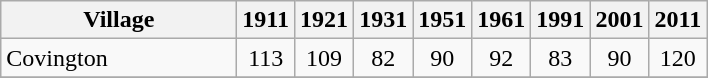<table class="wikitable" style="text-align:center">
<tr>
<th width="150">Village<br></th>
<th width="30">1911<br></th>
<th width="30">1921<br></th>
<th width="30">1931<br></th>
<th width="30">1951<br></th>
<th width="30">1961<br></th>
<th width="30">1991<br></th>
<th width="30">2001<br></th>
<th width="30">2011 <br></th>
</tr>
<tr>
<td align=left>Covington</td>
<td align="center">113</td>
<td align="center">109</td>
<td align="center">82</td>
<td align="center">90</td>
<td align="center">92</td>
<td align="center">83</td>
<td align="center">90</td>
<td align="center">120</td>
</tr>
<tr>
</tr>
</table>
